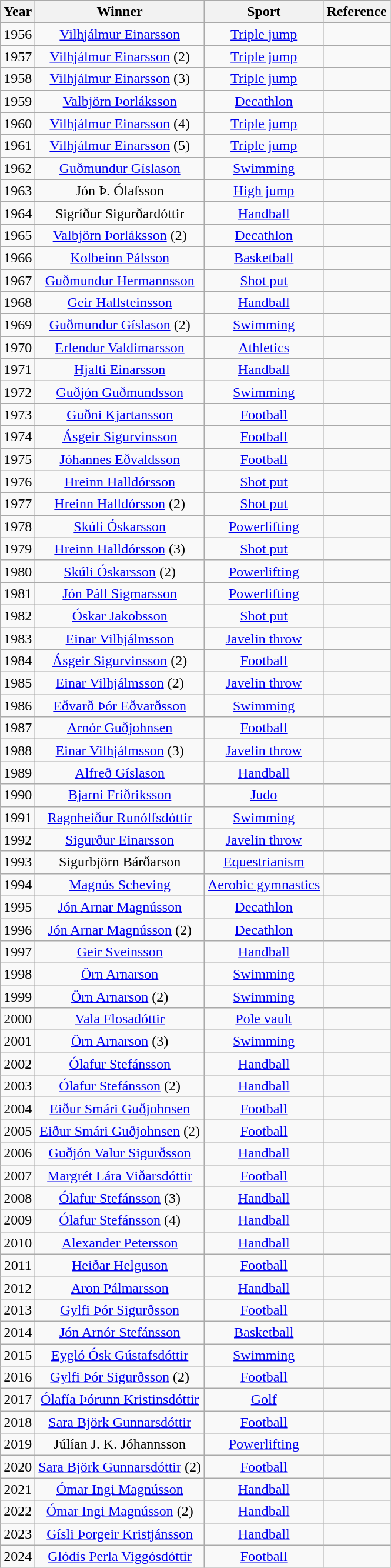<table class="wikitable sortable">
<tr>
<th>Year</th>
<th>Winner</th>
<th>Sport</th>
<th>Reference</th>
</tr>
<tr align="center">
<td>1956</td>
<td><a href='#'>Vilhjálmur Einarsson</a></td>
<td><a href='#'>Triple jump</a></td>
<td></td>
</tr>
<tr align="center">
<td>1957</td>
<td><a href='#'>Vilhjálmur Einarsson</a> (2)</td>
<td><a href='#'>Triple jump</a></td>
<td></td>
</tr>
<tr align="center">
<td>1958</td>
<td><a href='#'>Vilhjálmur Einarsson</a> (3)</td>
<td><a href='#'>Triple jump</a></td>
<td></td>
</tr>
<tr align="center">
<td>1959</td>
<td><a href='#'>Valbjörn Þorláksson</a></td>
<td><a href='#'>Decathlon</a></td>
<td></td>
</tr>
<tr align="center">
<td>1960</td>
<td><a href='#'>Vilhjálmur Einarsson</a> (4)</td>
<td><a href='#'>Triple jump</a></td>
<td></td>
</tr>
<tr align="center">
<td>1961</td>
<td><a href='#'>Vilhjálmur Einarsson</a> (5)</td>
<td><a href='#'>Triple jump</a></td>
<td></td>
</tr>
<tr align="center">
<td>1962</td>
<td><a href='#'>Guðmundur Gíslason</a></td>
<td><a href='#'>Swimming</a></td>
<td></td>
</tr>
<tr align="center">
<td>1963</td>
<td>Jón Þ. Ólafsson</td>
<td><a href='#'>High jump</a></td>
<td></td>
</tr>
<tr align="center">
<td>1964</td>
<td>Sigríður Sigurðardóttir</td>
<td><a href='#'>Handball</a></td>
<td></td>
</tr>
<tr align="center">
<td>1965</td>
<td><a href='#'>Valbjörn Þorláksson</a> (2)</td>
<td><a href='#'>Decathlon</a></td>
<td></td>
</tr>
<tr align="center">
<td>1966</td>
<td><a href='#'>Kolbeinn Pálsson</a></td>
<td><a href='#'>Basketball</a></td>
<td></td>
</tr>
<tr align="center">
<td>1967</td>
<td><a href='#'>Guðmundur Hermannsson</a></td>
<td><a href='#'>Shot put</a></td>
<td></td>
</tr>
<tr align="center">
<td>1968</td>
<td><a href='#'>Geir Hallsteinsson</a></td>
<td><a href='#'>Handball</a></td>
<td></td>
</tr>
<tr align="center">
<td>1969</td>
<td><a href='#'>Guðmundur Gíslason</a> (2)</td>
<td><a href='#'>Swimming</a></td>
<td></td>
</tr>
<tr align="center">
<td>1970</td>
<td><a href='#'>Erlendur Valdimarsson</a></td>
<td><a href='#'>Athletics</a></td>
<td></td>
</tr>
<tr align="center">
<td>1971</td>
<td><a href='#'>Hjalti Einarsson</a></td>
<td><a href='#'>Handball</a></td>
<td></td>
</tr>
<tr align="center">
<td>1972</td>
<td><a href='#'>Guðjón Guðmundsson</a></td>
<td><a href='#'>Swimming</a></td>
<td></td>
</tr>
<tr align="center">
<td>1973</td>
<td><a href='#'>Guðni Kjartansson</a></td>
<td><a href='#'>Football</a></td>
<td></td>
</tr>
<tr align="center">
<td>1974</td>
<td><a href='#'>Ásgeir Sigurvinsson</a></td>
<td><a href='#'>Football</a></td>
<td></td>
</tr>
<tr align="center">
<td>1975</td>
<td><a href='#'>Jóhannes Eðvaldsson</a></td>
<td><a href='#'>Football</a></td>
<td></td>
</tr>
<tr align="center">
<td>1976</td>
<td><a href='#'>Hreinn Halldórsson</a></td>
<td><a href='#'>Shot put</a></td>
<td></td>
</tr>
<tr align="center">
<td>1977</td>
<td><a href='#'>Hreinn Halldórsson</a> (2)</td>
<td><a href='#'>Shot put</a></td>
<td></td>
</tr>
<tr align="center">
<td>1978</td>
<td><a href='#'>Skúli Óskarsson</a></td>
<td><a href='#'>Powerlifting</a></td>
<td></td>
</tr>
<tr align="center">
<td>1979</td>
<td><a href='#'>Hreinn Halldórsson</a> (3)</td>
<td><a href='#'>Shot put</a></td>
<td></td>
</tr>
<tr align="center">
<td>1980</td>
<td><a href='#'>Skúli Óskarsson</a> (2)</td>
<td><a href='#'>Powerlifting</a></td>
<td></td>
</tr>
<tr align="center">
<td>1981</td>
<td><a href='#'>Jón Páll Sigmarsson</a></td>
<td><a href='#'>Powerlifting</a></td>
<td></td>
</tr>
<tr align="center">
<td>1982</td>
<td><a href='#'>Óskar Jakobsson</a></td>
<td><a href='#'>Shot put</a></td>
<td></td>
</tr>
<tr align="center">
<td>1983</td>
<td><a href='#'>Einar Vilhjálmsson</a></td>
<td><a href='#'>Javelin throw</a></td>
<td></td>
</tr>
<tr align="center">
<td>1984</td>
<td><a href='#'>Ásgeir Sigurvinsson</a> (2)</td>
<td><a href='#'>Football</a></td>
<td></td>
</tr>
<tr align="center">
<td>1985</td>
<td><a href='#'>Einar Vilhjálmsson</a> (2)</td>
<td><a href='#'>Javelin throw</a></td>
<td></td>
</tr>
<tr align="center">
<td>1986</td>
<td><a href='#'>Eðvarð Þór Eðvarðsson</a></td>
<td><a href='#'>Swimming</a></td>
<td></td>
</tr>
<tr align="center">
<td>1987</td>
<td><a href='#'>Arnór Guðjohnsen</a></td>
<td><a href='#'>Football</a></td>
<td></td>
</tr>
<tr align="center">
<td>1988</td>
<td><a href='#'>Einar Vilhjálmsson</a> (3)</td>
<td><a href='#'>Javelin throw</a></td>
<td></td>
</tr>
<tr align="center">
<td>1989</td>
<td><a href='#'>Alfreð Gíslason</a></td>
<td><a href='#'>Handball</a></td>
<td></td>
</tr>
<tr align="center">
<td>1990</td>
<td><a href='#'>Bjarni Friðriksson</a></td>
<td><a href='#'>Judo</a></td>
<td></td>
</tr>
<tr align="center">
<td>1991</td>
<td><a href='#'>Ragnheiður Runólfsdóttir</a></td>
<td><a href='#'>Swimming</a></td>
<td></td>
</tr>
<tr align="center">
<td>1992</td>
<td><a href='#'>Sigurður Einarsson</a></td>
<td><a href='#'>Javelin throw</a></td>
<td></td>
</tr>
<tr align="center">
<td>1993</td>
<td>Sigurbjörn Bárðarson</td>
<td><a href='#'>Equestrianism</a></td>
<td></td>
</tr>
<tr align="center">
<td>1994</td>
<td><a href='#'>Magnús Scheving</a></td>
<td><a href='#'>Aerobic gymnastics</a></td>
<td></td>
</tr>
<tr align="center">
<td>1995</td>
<td><a href='#'>Jón Arnar Magnússon</a></td>
<td><a href='#'>Decathlon</a></td>
<td></td>
</tr>
<tr align="center">
<td>1996</td>
<td><a href='#'>Jón Arnar Magnússon</a> (2)</td>
<td><a href='#'>Decathlon</a></td>
<td></td>
</tr>
<tr align="center">
<td>1997</td>
<td><a href='#'>Geir Sveinsson</a></td>
<td><a href='#'>Handball</a></td>
<td></td>
</tr>
<tr align="center">
<td>1998</td>
<td><a href='#'>Örn Arnarson</a></td>
<td><a href='#'>Swimming</a></td>
<td></td>
</tr>
<tr align="center">
<td>1999</td>
<td><a href='#'>Örn Arnarson</a> (2)</td>
<td><a href='#'>Swimming</a></td>
<td></td>
</tr>
<tr align="center">
<td>2000</td>
<td><a href='#'>Vala Flosadóttir</a></td>
<td><a href='#'>Pole vault</a></td>
<td></td>
</tr>
<tr align="center">
<td>2001</td>
<td><a href='#'>Örn Arnarson</a> (3)</td>
<td><a href='#'>Swimming</a></td>
<td></td>
</tr>
<tr align="center">
<td>2002</td>
<td><a href='#'>Ólafur Stefánsson</a></td>
<td><a href='#'>Handball</a></td>
<td></td>
</tr>
<tr align="center">
<td>2003</td>
<td><a href='#'>Ólafur Stefánsson</a> (2)</td>
<td><a href='#'>Handball</a></td>
<td></td>
</tr>
<tr align="center">
<td>2004</td>
<td><a href='#'>Eiður Smári Guðjohnsen</a></td>
<td><a href='#'>Football</a></td>
<td></td>
</tr>
<tr align="center">
<td>2005</td>
<td><a href='#'>Eiður Smári Guðjohnsen</a> (2)</td>
<td><a href='#'>Football</a></td>
<td></td>
</tr>
<tr align="center">
<td>2006</td>
<td><a href='#'>Guðjón Valur Sigurðsson</a></td>
<td><a href='#'>Handball</a></td>
<td></td>
</tr>
<tr align="center">
<td>2007</td>
<td><a href='#'>Margrét Lára Viðarsdóttir</a></td>
<td><a href='#'>Football</a></td>
<td></td>
</tr>
<tr align="center">
<td>2008</td>
<td><a href='#'>Ólafur Stefánsson</a> (3)</td>
<td><a href='#'>Handball</a></td>
<td></td>
</tr>
<tr align="center">
<td>2009</td>
<td><a href='#'>Ólafur Stefánsson</a> (4)</td>
<td><a href='#'>Handball</a></td>
<td></td>
</tr>
<tr align="center">
<td>2010</td>
<td><a href='#'>Alexander Petersson</a></td>
<td><a href='#'>Handball</a></td>
<td></td>
</tr>
<tr align="center">
<td>2011</td>
<td><a href='#'>Heiðar Helguson</a></td>
<td><a href='#'>Football</a></td>
<td></td>
</tr>
<tr align="center">
<td>2012</td>
<td><a href='#'>Aron Pálmarsson</a></td>
<td><a href='#'>Handball</a></td>
<td></td>
</tr>
<tr align="center">
<td>2013</td>
<td><a href='#'>Gylfi Þór Sigurðsson</a></td>
<td><a href='#'>Football</a></td>
<td></td>
</tr>
<tr align="center">
<td>2014</td>
<td><a href='#'>Jón Arnór Stefánsson</a></td>
<td><a href='#'>Basketball</a></td>
<td></td>
</tr>
<tr align="center">
<td>2015</td>
<td><a href='#'>Eygló Ósk Gústafsdóttir</a></td>
<td><a href='#'>Swimming</a></td>
<td></td>
</tr>
<tr align="center">
<td>2016</td>
<td><a href='#'>Gylfi Þór Sigurðsson</a> (2)</td>
<td><a href='#'>Football</a></td>
<td></td>
</tr>
<tr align="center">
<td>2017</td>
<td><a href='#'>Ólafía Þórunn Kristinsdóttir</a></td>
<td><a href='#'>Golf</a></td>
<td></td>
</tr>
<tr align="center">
<td>2018</td>
<td><a href='#'>Sara Björk Gunnarsdóttir</a></td>
<td><a href='#'>Football</a></td>
<td></td>
</tr>
<tr align="center">
<td>2019</td>
<td>Júlían J. K. Jóhannsson</td>
<td><a href='#'>Powerlifting</a></td>
<td></td>
</tr>
<tr align="center">
<td>2020</td>
<td><a href='#'>Sara Björk Gunnarsdóttir</a> (2)</td>
<td><a href='#'>Football</a></td>
<td></td>
</tr>
<tr align="center">
<td>2021</td>
<td><a href='#'>Ómar Ingi Magnússon</a></td>
<td><a href='#'>Handball</a></td>
<td></td>
</tr>
<tr align="center">
<td>2022</td>
<td><a href='#'>Ómar Ingi Magnússon</a> (2)</td>
<td><a href='#'>Handball</a></td>
<td></td>
</tr>
<tr align="center">
<td>2023</td>
<td><a href='#'>Gísli Þorgeir Kristjánsson</a></td>
<td><a href='#'>Handball</a></td>
<td></td>
</tr>
<tr align="center">
<td>2024</td>
<td><a href='#'>Glódís Perla Viggósdóttir</a></td>
<td><a href='#'>Football</a></td>
<td></td>
</tr>
</table>
